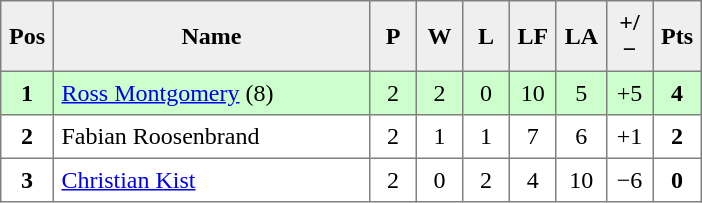<table style=border-collapse:collapse border=1 cellspacing=0 cellpadding=5>
<tr align=center bgcolor=#efefef>
<th width=20>Pos</th>
<th width=200>Name</th>
<th width=20>P</th>
<th width=20>W</th>
<th width=20>L</th>
<th width=20>LF</th>
<th width=20>LA</th>
<th width=20>+/−</th>
<th width=20>Pts</th>
</tr>
<tr align=center style="background: #ccffcc;">
<td><strong>1</strong></td>
<td align="left"> <a href='#'>Ross Montgomery</a> (8)</td>
<td>2</td>
<td>2</td>
<td>0</td>
<td>10</td>
<td>5</td>
<td>+5</td>
<td><strong>4</strong></td>
</tr>
<tr align=center>
<td><strong>2</strong></td>
<td align="left"> Fabian Roosenbrand</td>
<td>2</td>
<td>1</td>
<td>1</td>
<td>7</td>
<td>6</td>
<td>+1</td>
<td><strong>2</strong></td>
</tr>
<tr align=center>
<td><strong>3</strong></td>
<td align="left"> <a href='#'>Christian Kist</a></td>
<td>2</td>
<td>0</td>
<td>2</td>
<td>4</td>
<td>10</td>
<td>−6</td>
<td><strong>0</strong></td>
</tr>
</table>
